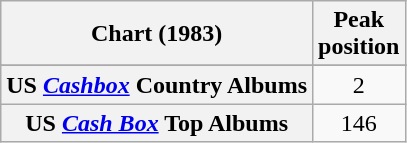<table class="wikitable sortable plainrowheaders">
<tr>
<th scope="col">Chart (1983)</th>
<th scope="col">Peak<br>position</th>
</tr>
<tr>
</tr>
<tr>
</tr>
<tr>
<th scope="row">US <em><a href='#'>Cashbox</a></em> Country Albums</th>
<td align="center">2</td>
</tr>
<tr>
<th scope="row">US <em><a href='#'>Cash Box</a></em> Top Albums </th>
<td align="center">146</td>
</tr>
</table>
